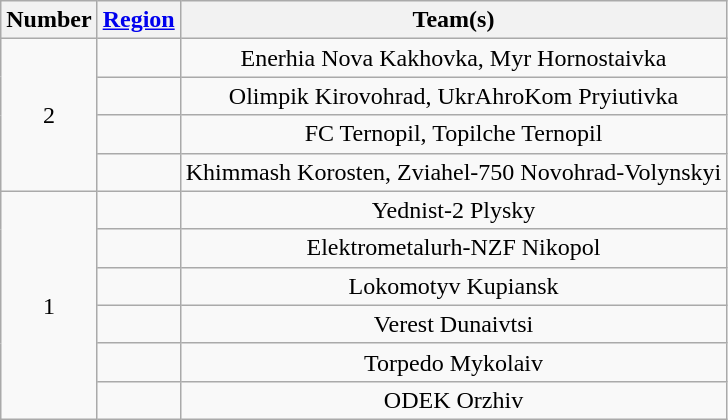<table class="wikitable" style="text-align:center">
<tr>
<th>Number</th>
<th><a href='#'>Region</a></th>
<th>Team(s)</th>
</tr>
<tr>
<td rowspan="4">2</td>
<td align="left"></td>
<td>Enerhia Nova Kakhovka, Myr Hornostaivka</td>
</tr>
<tr>
<td align="left"></td>
<td>Olimpik Kirovohrad, UkrAhroKom Pryiutivka</td>
</tr>
<tr>
<td align="left"></td>
<td>FC Ternopil, Topilche Ternopil</td>
</tr>
<tr>
<td align="left"></td>
<td>Khimmash Korosten, Zviahel-750 Novohrad-Volynskyi</td>
</tr>
<tr>
<td rowspan="16">1</td>
<td align="left"></td>
<td>Yednist-2 Plysky</td>
</tr>
<tr>
<td align="left"></td>
<td>Elektrometalurh-NZF Nikopol</td>
</tr>
<tr>
<td align="left"></td>
<td>Lokomotyv Kupiansk</td>
</tr>
<tr>
<td align="left"></td>
<td>Verest Dunaivtsi</td>
</tr>
<tr>
<td align="left"></td>
<td>Torpedo Mykolaiv</td>
</tr>
<tr>
<td align="left"></td>
<td>ODEK Orzhiv</td>
</tr>
</table>
